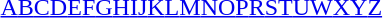<table id="toc" class="toc" summary="Class">
<tr>
<th></th>
</tr>
<tr>
<td style="text-align:center;"><a href='#'>A</a><a href='#'>B</a><a href='#'>C</a><a href='#'>D</a><a href='#'>E</a><a href='#'>F</a><a href='#'>G</a><a href='#'>H</a><a href='#'>I</a><a href='#'>J</a><a href='#'>K</a><a href='#'>L</a><a href='#'>M</a><a href='#'>N</a><a href='#'>O</a><a href='#'>P</a><a href='#'>R</a><a href='#'>S</a><a href='#'>T</a><a href='#'>U</a><a href='#'>W</a><a href='#'>X</a><a href='#'>Y</a><a href='#'>Z</a></td>
</tr>
</table>
